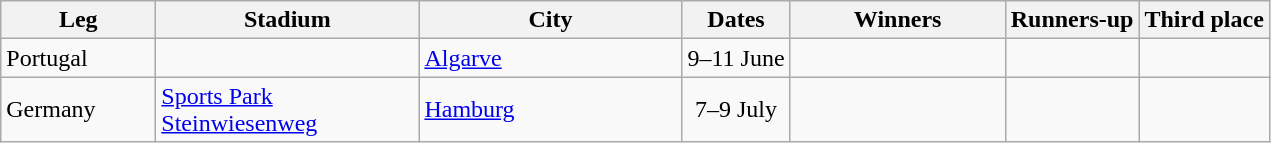<table class="wikitable sortable">
<tr>
<th style="width:6em;">Leg</th>
<th style="width:10.5em;">Stadium</th>
<th style="width:10.5em;">City</th>
<th>Dates</th>
<th style="width:8.5em;">Winners</th>
<th>Runners-up</th>
<th>Third place</th>
</tr>
<tr>
<td>Portugal</td>
<td><a href='#'></a></td>
<td><a href='#'>Algarve</a></td>
<td align="center">9–11 June</td>
<td></td>
<td></td>
<td></td>
</tr>
<tr>
<td>Germany</td>
<td><a href='#'>Sports Park Steinwiesenweg</a></td>
<td><a href='#'>Hamburg</a></td>
<td align="center">7–9 July</td>
<td></td>
<td></td>
<td></td>
</tr>
</table>
